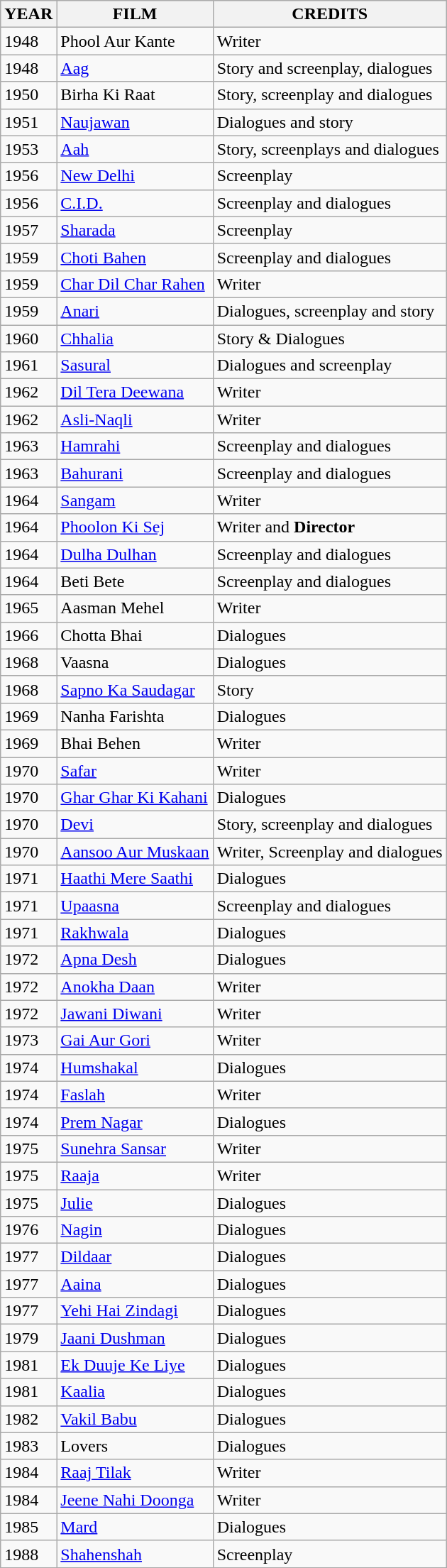<table class="wikitable">
<tr>
<th>YEAR</th>
<th>FILM</th>
<th>CREDITS</th>
</tr>
<tr>
<td>1948</td>
<td>Phool Aur Kante</td>
<td>Writer</td>
</tr>
<tr>
<td>1948</td>
<td><a href='#'>Aag</a></td>
<td>Story and screenplay, dialogues</td>
</tr>
<tr>
<td>1950</td>
<td>Birha Ki Raat</td>
<td>Story, screenplay and dialogues</td>
</tr>
<tr>
<td>1951</td>
<td><a href='#'>Naujawan</a></td>
<td>Dialogues and story</td>
</tr>
<tr>
<td>1953</td>
<td><a href='#'>Aah</a></td>
<td>Story, screenplays and dialogues</td>
</tr>
<tr>
<td>1956</td>
<td><a href='#'>New Delhi</a></td>
<td>Screenplay</td>
</tr>
<tr>
<td>1956</td>
<td><a href='#'>C.I.D.</a></td>
<td>Screenplay and dialogues</td>
</tr>
<tr>
<td>1957</td>
<td><a href='#'>Sharada</a></td>
<td>Screenplay</td>
</tr>
<tr>
<td>1959</td>
<td><a href='#'>Choti Bahen</a></td>
<td>Screenplay and dialogues</td>
</tr>
<tr>
<td>1959</td>
<td><a href='#'>Char Dil Char Rahen</a></td>
<td>Writer</td>
</tr>
<tr>
<td>1959</td>
<td><a href='#'>Anari</a></td>
<td>Dialogues, screenplay and story</td>
</tr>
<tr>
<td>1960</td>
<td><a href='#'>Chhalia</a></td>
<td>Story & Dialogues</td>
</tr>
<tr>
<td>1961</td>
<td><a href='#'>Sasural</a></td>
<td>Dialogues and screenplay</td>
</tr>
<tr>
<td>1962</td>
<td><a href='#'>Dil Tera Deewana</a></td>
<td>Writer</td>
</tr>
<tr>
<td>1962</td>
<td><a href='#'>Asli-Naqli</a></td>
<td>Writer</td>
</tr>
<tr>
<td>1963</td>
<td><a href='#'>Hamrahi</a></td>
<td>Screenplay and dialogues</td>
</tr>
<tr>
<td>1963</td>
<td><a href='#'>Bahurani</a></td>
<td>Screenplay and dialogues</td>
</tr>
<tr>
<td>1964</td>
<td><a href='#'>Sangam</a></td>
<td>Writer</td>
</tr>
<tr>
<td>1964</td>
<td><a href='#'>Phoolon Ki Sej</a></td>
<td>Writer and <strong>Director</strong></td>
</tr>
<tr>
<td>1964</td>
<td><a href='#'>Dulha Dulhan</a></td>
<td>Screenplay and dialogues</td>
</tr>
<tr>
<td>1964</td>
<td>Beti Bete</td>
<td>Screenplay and dialogues</td>
</tr>
<tr>
<td>1965</td>
<td>Aasman Mehel</td>
<td>Writer</td>
</tr>
<tr>
<td>1966</td>
<td>Chotta Bhai</td>
<td>Dialogues</td>
</tr>
<tr>
<td>1968</td>
<td>Vaasna</td>
<td>Dialogues</td>
</tr>
<tr>
<td>1968</td>
<td><a href='#'>Sapno Ka Saudagar</a></td>
<td>Story</td>
</tr>
<tr>
<td>1969</td>
<td>Nanha Farishta</td>
<td>Dialogues</td>
</tr>
<tr>
<td>1969</td>
<td>Bhai Behen</td>
<td>Writer</td>
</tr>
<tr>
<td>1970</td>
<td><a href='#'>Safar</a></td>
<td>Writer</td>
</tr>
<tr>
<td>1970</td>
<td><a href='#'>Ghar Ghar Ki Kahani</a></td>
<td>Dialogues</td>
</tr>
<tr>
<td>1970</td>
<td><a href='#'>Devi</a></td>
<td>Story, screenplay and dialogues</td>
</tr>
<tr>
<td>1970</td>
<td><a href='#'>Aansoo Aur Muskaan</a></td>
<td>Writer, Screenplay and dialogues</td>
</tr>
<tr>
<td>1971</td>
<td><a href='#'>Haathi Mere Saathi</a></td>
<td>Dialogues</td>
</tr>
<tr>
<td>1971</td>
<td><a href='#'>Upaasna</a></td>
<td>Screenplay and dialogues</td>
</tr>
<tr>
<td>1971</td>
<td><a href='#'>Rakhwala</a></td>
<td>Dialogues</td>
</tr>
<tr>
<td>1972</td>
<td><a href='#'>Apna Desh</a></td>
<td>Dialogues</td>
</tr>
<tr>
<td>1972</td>
<td><a href='#'>Anokha Daan</a></td>
<td>Writer</td>
</tr>
<tr>
<td>1972</td>
<td><a href='#'>Jawani Diwani</a></td>
<td>Writer</td>
</tr>
<tr>
<td>1973</td>
<td><a href='#'>Gai Aur Gori</a></td>
<td>Writer</td>
</tr>
<tr>
<td>1974</td>
<td><a href='#'>Humshakal</a></td>
<td>Dialogues</td>
</tr>
<tr>
<td>1974</td>
<td><a href='#'>Faslah</a></td>
<td>Writer</td>
</tr>
<tr>
<td>1974</td>
<td><a href='#'>Prem Nagar</a></td>
<td>Dialogues</td>
</tr>
<tr>
<td>1975</td>
<td><a href='#'>Sunehra Sansar</a></td>
<td>Writer</td>
</tr>
<tr>
<td>1975</td>
<td><a href='#'>Raaja</a></td>
<td>Writer</td>
</tr>
<tr>
<td>1975</td>
<td><a href='#'>Julie</a></td>
<td>Dialogues</td>
</tr>
<tr>
<td>1976</td>
<td><a href='#'>Nagin</a></td>
<td>Dialogues</td>
</tr>
<tr>
<td>1977</td>
<td><a href='#'>Dildaar</a></td>
<td>Dialogues</td>
</tr>
<tr>
<td>1977</td>
<td><a href='#'>Aaina</a></td>
<td>Dialogues</td>
</tr>
<tr>
<td>1977</td>
<td><a href='#'>Yehi Hai Zindagi</a></td>
<td>Dialogues</td>
</tr>
<tr>
<td>1979</td>
<td><a href='#'>Jaani Dushman</a></td>
<td>Dialogues</td>
</tr>
<tr>
<td>1981</td>
<td><a href='#'>Ek Duuje Ke Liye</a></td>
<td>Dialogues</td>
</tr>
<tr>
<td>1981</td>
<td><a href='#'>Kaalia</a></td>
<td>Dialogues</td>
</tr>
<tr>
<td>1982</td>
<td><a href='#'>Vakil Babu</a></td>
<td>Dialogues</td>
</tr>
<tr>
<td>1983</td>
<td>Lovers</td>
<td>Dialogues</td>
</tr>
<tr>
<td>1984</td>
<td><a href='#'>Raaj Tilak</a></td>
<td>Writer</td>
</tr>
<tr>
<td>1984</td>
<td><a href='#'>Jeene Nahi Doonga</a></td>
<td>Writer</td>
</tr>
<tr>
<td>1985</td>
<td><a href='#'>Mard</a></td>
<td>Dialogues</td>
</tr>
<tr>
<td>1988</td>
<td><a href='#'>Shahenshah</a></td>
<td>Screenplay</td>
</tr>
</table>
